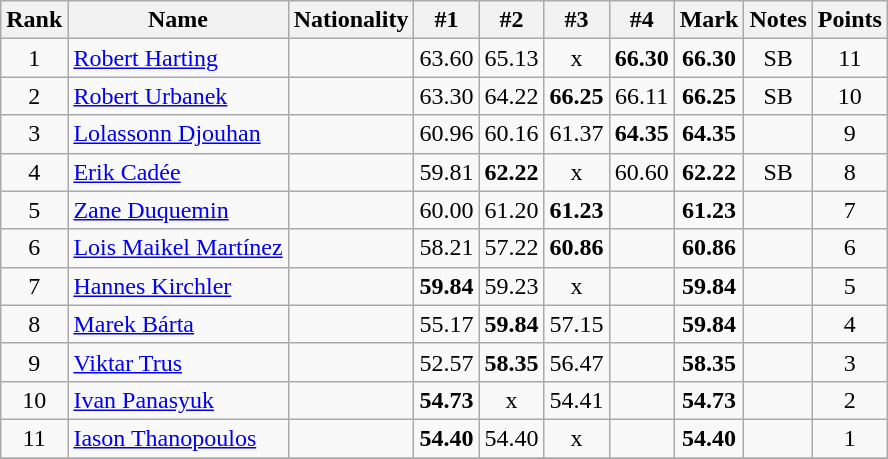<table class="wikitable sortable" style="text-align:center">
<tr>
<th>Rank</th>
<th>Name</th>
<th>Nationality</th>
<th>#1</th>
<th>#2</th>
<th>#3</th>
<th>#4</th>
<th>Mark</th>
<th>Notes</th>
<th>Points</th>
</tr>
<tr>
<td>1</td>
<td align=left><a href='#'>Robert Harting</a></td>
<td align=left></td>
<td>63.60</td>
<td>65.13</td>
<td>x</td>
<td><strong>66.30</strong></td>
<td><strong>66.30</strong></td>
<td>SB</td>
<td>11</td>
</tr>
<tr>
<td>2</td>
<td align=left><a href='#'>Robert Urbanek</a></td>
<td align=left></td>
<td>63.30</td>
<td>64.22</td>
<td><strong>66.25</strong></td>
<td>66.11</td>
<td><strong>66.25</strong></td>
<td>SB</td>
<td>10</td>
</tr>
<tr>
<td>3</td>
<td align=left><a href='#'>Lolassonn Djouhan</a></td>
<td align=left></td>
<td>60.96</td>
<td>60.16</td>
<td>61.37</td>
<td><strong>64.35</strong></td>
<td><strong>64.35</strong></td>
<td></td>
<td>9</td>
</tr>
<tr>
<td>4</td>
<td align=left><a href='#'>Erik Cadée</a></td>
<td align=left></td>
<td>59.81</td>
<td><strong>62.22</strong></td>
<td>x</td>
<td>60.60</td>
<td><strong>62.22</strong></td>
<td>SB</td>
<td>8</td>
</tr>
<tr>
<td>5</td>
<td align=left><a href='#'>Zane Duquemin</a></td>
<td align=left></td>
<td>60.00</td>
<td>61.20</td>
<td><strong>61.23</strong></td>
<td></td>
<td><strong>61.23</strong></td>
<td></td>
<td>7</td>
</tr>
<tr>
<td>6</td>
<td align=left><a href='#'>Lois Maikel Martínez</a></td>
<td align=left></td>
<td>58.21</td>
<td>57.22</td>
<td><strong>60.86</strong></td>
<td></td>
<td><strong>60.86</strong></td>
<td></td>
<td>6</td>
</tr>
<tr>
<td>7</td>
<td align=left><a href='#'>Hannes Kirchler</a></td>
<td align=left></td>
<td><strong>59.84</strong></td>
<td>59.23</td>
<td>x</td>
<td></td>
<td><strong>59.84</strong></td>
<td></td>
<td>5</td>
</tr>
<tr>
<td>8</td>
<td align=left><a href='#'>Marek Bárta</a></td>
<td align=left></td>
<td>55.17</td>
<td><strong>59.84</strong></td>
<td>57.15</td>
<td></td>
<td><strong>59.84</strong></td>
<td></td>
<td>4</td>
</tr>
<tr>
<td>9</td>
<td align=left><a href='#'>Viktar Trus</a></td>
<td align=left></td>
<td>52.57</td>
<td><strong>58.35</strong></td>
<td>56.47</td>
<td></td>
<td><strong>58.35</strong></td>
<td></td>
<td>3</td>
</tr>
<tr>
<td>10</td>
<td align=left><a href='#'>Ivan Panasyuk</a></td>
<td align=left></td>
<td><strong>54.73</strong></td>
<td>x</td>
<td>54.41</td>
<td></td>
<td><strong>54.73</strong></td>
<td></td>
<td>2</td>
</tr>
<tr>
<td>11</td>
<td align=left><a href='#'>Iason Thanopoulos</a></td>
<td align=left></td>
<td><strong>54.40</strong></td>
<td>54.40</td>
<td>x</td>
<td></td>
<td><strong>54.40</strong></td>
<td></td>
<td>1</td>
</tr>
<tr>
</tr>
</table>
